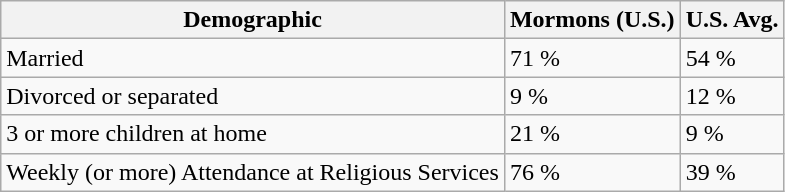<table class="wikitable">
<tr>
<th>Demographic</th>
<th>Mormons (U.S.)</th>
<th>U.S. Avg.</th>
</tr>
<tr>
<td>Married</td>
<td>71 %</td>
<td>54 %</td>
</tr>
<tr>
<td>Divorced or separated</td>
<td>9 %</td>
<td>12 %</td>
</tr>
<tr>
<td>3 or more children at home</td>
<td>21 %</td>
<td>9 %</td>
</tr>
<tr>
<td>Weekly (or more) Attendance at Religious Services</td>
<td>76 %</td>
<td>39 %</td>
</tr>
</table>
